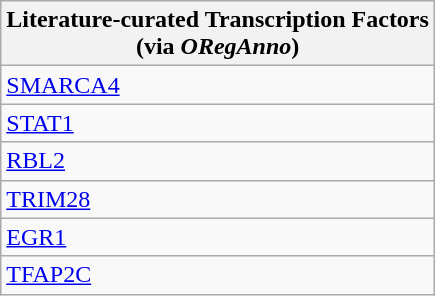<table class="wikitable mw-collapsible mw-collapsed">
<tr>
<th>Literature-curated Transcription Factors<br>(via <em>ORegAnno</em>)</th>
</tr>
<tr>
<td><a href='#'>SMARCA4</a></td>
</tr>
<tr>
<td><a href='#'>STAT1</a></td>
</tr>
<tr>
<td><a href='#'>RBL2</a></td>
</tr>
<tr>
<td><a href='#'>TRIM28</a></td>
</tr>
<tr>
<td><a href='#'>EGR1</a></td>
</tr>
<tr>
<td><a href='#'>TFAP2C</a></td>
</tr>
</table>
